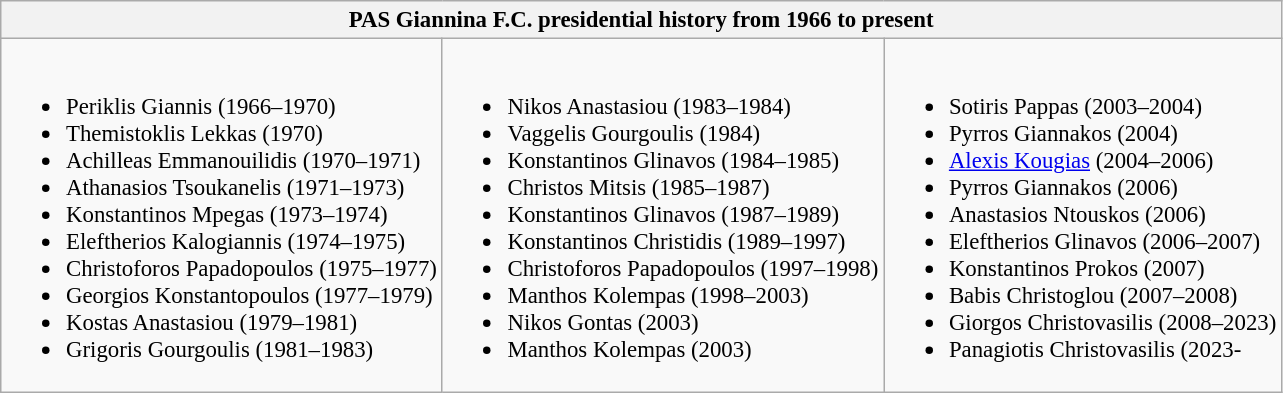<table class="wikitable centre" style="font-size:95%">
<tr>
<th colspan="3" scope="col" align="center">PAS Giannina F.C. presidential history from 1966 to present</th>
</tr>
<tr style="vertical-align: top;">
<td><br><ul><li>Periklis Giannis (1966–1970)</li><li>Themistoklis Lekkas (1970)</li><li>Achilleas Emmanouilidis (1970–1971)</li><li>Athanasios Tsoukanelis (1971–1973)</li><li>Konstantinos Mpegas (1973–1974)</li><li>Eleftherios Kalogiannis (1974–1975)</li><li>Christoforos Papadopoulos (1975–1977)</li><li>Georgios Konstantopoulos (1977–1979)</li><li>Kostas Anastasiou (1979–1981)</li><li>Grigoris Gourgoulis (1981–1983)</li></ul></td>
<td><br><ul><li>Nikos Anastasiou (1983–1984)</li><li>Vaggelis Gourgoulis (1984)</li><li>Konstantinos Glinavos (1984–1985)</li><li>Christos Mitsis (1985–1987)</li><li>Konstantinos Glinavos (1987–1989)</li><li>Konstantinos Christidis (1989–1997)</li><li>Christoforos Papadopoulos (1997–1998)</li><li>Manthos Kolempas (1998–2003)</li><li>Nikos Gontas (2003)</li><li>Manthos Kolempas (2003)</li></ul></td>
<td><br><ul><li>Sotiris Pappas (2003–2004)</li><li>Pyrros Giannakos (2004)</li><li><a href='#'>Alexis Kougias</a> (2004–2006)</li><li>Pyrros Giannakos (2006)</li><li>Anastasios Ntouskos (2006)</li><li>Eleftherios Glinavos (2006–2007)</li><li>Konstantinos Prokos (2007)</li><li>Babis Christoglou (2007–2008)</li><li>Giorgos Christovasilis (2008–2023)</li><li>Panagiotis Christovasilis (2023-</li></ul></td>
</tr>
</table>
